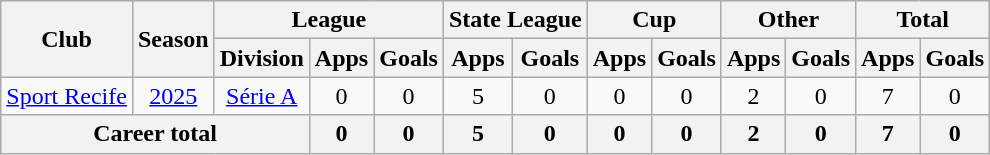<table class="wikitable" style="text-align:center">
<tr>
<th rowspan="2">Club</th>
<th rowspan="2">Season</th>
<th colspan="3">League</th>
<th colspan="2">State League</th>
<th colspan="2">Cup</th>
<th colspan="2">Other</th>
<th colspan="2">Total</th>
</tr>
<tr>
<th>Division</th>
<th>Apps</th>
<th>Goals</th>
<th>Apps</th>
<th>Goals</th>
<th>Apps</th>
<th>Goals</th>
<th>Apps</th>
<th>Goals</th>
<th>Apps</th>
<th>Goals</th>
</tr>
<tr>
<td><a href='#'>Sport Recife</a></td>
<td><a href='#'>2025</a></td>
<td><a href='#'>Série A</a></td>
<td>0</td>
<td>0</td>
<td>5</td>
<td>0</td>
<td>0</td>
<td>0</td>
<td>2</td>
<td>0</td>
<td>7</td>
<td>0</td>
</tr>
<tr>
<th colspan="3">Career total</th>
<th>0</th>
<th>0</th>
<th>5</th>
<th>0</th>
<th>0</th>
<th>0</th>
<th>2</th>
<th>0</th>
<th>7</th>
<th>0</th>
</tr>
</table>
